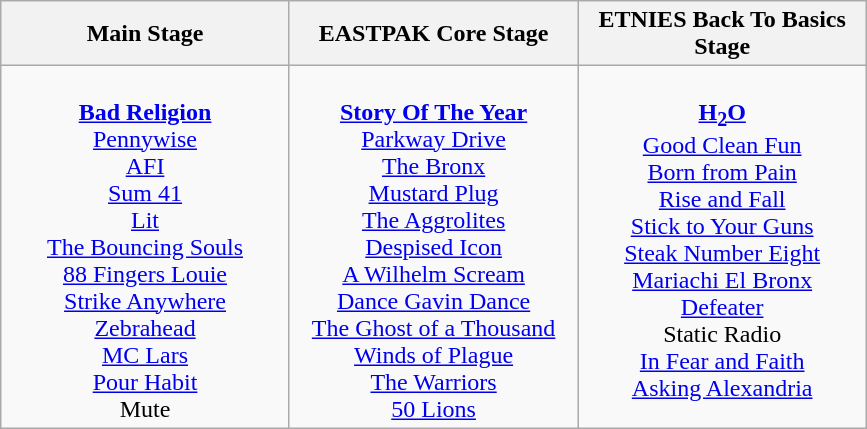<table class="wikitable">
<tr>
<th>Main Stage</th>
<th>EASTPAK Core Stage</th>
<th>ETNIES Back To Basics Stage</th>
</tr>
<tr>
<td style="text-align:center; vertical-align:top; width:185px;"><br><strong><a href='#'>Bad Religion</a></strong>
<br><a href='#'>Pennywise</a>
<br><a href='#'>AFI</a>
<br><a href='#'>Sum 41</a>
<br><a href='#'>Lit</a>
<br><a href='#'>The Bouncing Souls</a>
<br><a href='#'>88 Fingers Louie</a>
<br><a href='#'>Strike Anywhere</a>
<br><a href='#'>Zebrahead</a>
<br><a href='#'>MC Lars</a>
<br><a href='#'>Pour Habit</a>
<br>Mute</td>
<td style="text-align:center; vertical-align:top; width:185px;"><br><strong><a href='#'>Story Of The Year</a></strong>
<br><a href='#'>Parkway Drive</a>
<br><a href='#'>The Bronx</a>
<br><a href='#'>Mustard Plug</a>
<br><a href='#'>The Aggrolites</a>
<br><a href='#'>Despised Icon</a>
<br><a href='#'>A Wilhelm Scream</a>
<br><a href='#'>Dance Gavin Dance</a>
<br><a href='#'>The Ghost of a Thousand</a>
<br><a href='#'>Winds of Plague</a>
<br><a href='#'>The Warriors</a>
<br><a href='#'>50 Lions</a></td>
<td style="text-align:center; vertical-align:top; width:185px;"><br><strong><a href='#'>H<sub>2</sub>O</a></strong>
<br><a href='#'>Good Clean Fun</a>
<br><a href='#'>Born from Pain</a>
<br><a href='#'>Rise and Fall</a>
<br><a href='#'>Stick to Your Guns</a>
<br><a href='#'>Steak Number Eight</a>
<br><a href='#'>Mariachi El Bronx</a>
<br><a href='#'>Defeater</a>
<br>Static Radio
<br><a href='#'>In Fear and Faith</a>
<br><a href='#'>Asking Alexandria</a></td>
</tr>
</table>
